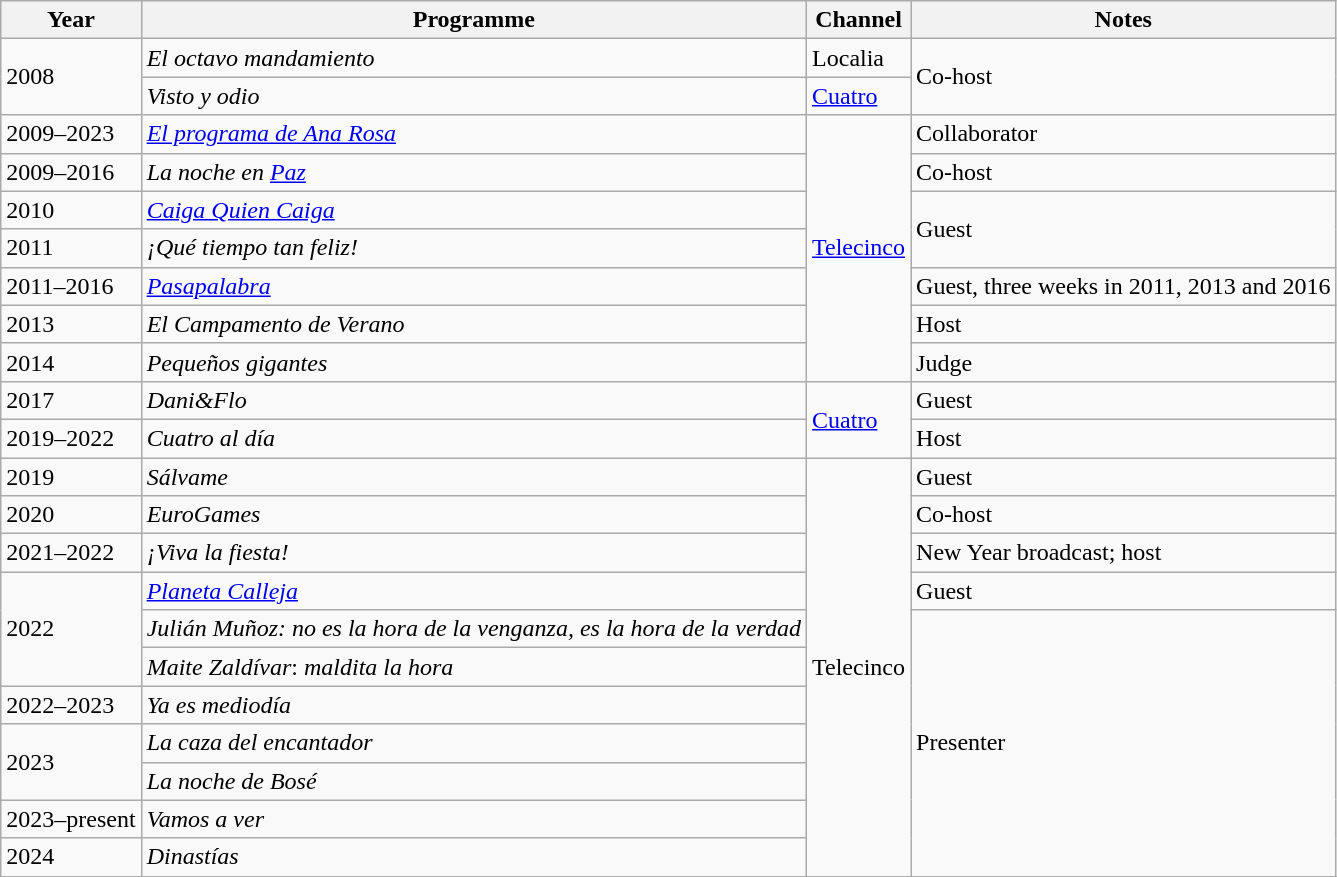<table class="wikitable">
<tr>
<th>Year</th>
<th>Programme</th>
<th>Channel</th>
<th>Notes</th>
</tr>
<tr>
<td rowspan="2">2008</td>
<td><em>El octavo mandamiento</em></td>
<td>Localia</td>
<td rowspan="2">Co-host</td>
</tr>
<tr>
<td><em>Visto y odio</em></td>
<td><a href='#'>Cuatro</a></td>
</tr>
<tr>
<td>2009–2023</td>
<td><em><a href='#'>El programa de Ana Rosa</a></em></td>
<td rowspan="7"><a href='#'>Telecinco</a></td>
<td>Collaborator</td>
</tr>
<tr>
<td>2009–2016</td>
<td><em>La noche en <a href='#'>Paz</a></em></td>
<td>Co-host</td>
</tr>
<tr>
<td>2010</td>
<td><em><a href='#'>Caiga Quien Caiga</a></em></td>
<td rowspan="2">Guest</td>
</tr>
<tr>
<td>2011</td>
<td><em>¡Qué tiempo tan feliz!</em></td>
</tr>
<tr>
<td>2011–2016</td>
<td><em><a href='#'>Pasapalabra</a></em></td>
<td>Guest, three weeks in 2011, 2013 and 2016</td>
</tr>
<tr>
<td>2013</td>
<td><em>El Campamento de Verano</em></td>
<td>Host</td>
</tr>
<tr>
<td>2014</td>
<td><em>Pequeños gigantes</em></td>
<td>Judge</td>
</tr>
<tr>
<td>2017</td>
<td><em>Dani&Flo</em></td>
<td rowspan="2"><a href='#'>Cuatro</a></td>
<td>Guest</td>
</tr>
<tr>
<td>2019–2022</td>
<td><em>Cuatro al día</em></td>
<td>Host</td>
</tr>
<tr>
<td>2019</td>
<td><em>Sálvame</em></td>
<td rowspan="11">Telecinco</td>
<td>Guest</td>
</tr>
<tr>
<td>2020</td>
<td><em>EuroGames</em></td>
<td>Co-host</td>
</tr>
<tr>
<td>2021–2022</td>
<td><em>¡Viva la fiesta!</em></td>
<td>New Year broadcast; host</td>
</tr>
<tr>
<td rowspan="3">2022</td>
<td><a href='#'><em>Planeta Calleja</em></a></td>
<td>Guest</td>
</tr>
<tr>
<td><em>Julián Muñoz: no es la hora de la venganza, es la hora de la verdad</em></td>
<td rowspan="7">Presenter</td>
</tr>
<tr>
<td><em>Maite Zaldívar</em>: <em>maldita la hora</em></td>
</tr>
<tr>
<td>2022–2023</td>
<td><em>Ya es mediodía</em></td>
</tr>
<tr>
<td rowspan="2">2023</td>
<td><em>La caza del encantador</em></td>
</tr>
<tr>
<td><em>La noche de Bosé</em></td>
</tr>
<tr>
<td>2023–present</td>
<td><em>Vamos a ver</em></td>
</tr>
<tr>
<td>2024</td>
<td><em>Dinastías</em></td>
</tr>
</table>
